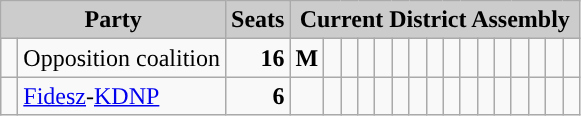<table class="wikitable">
<tr>
<th style="background:#ccc" colspan="2">Party</th>
<th style="background:#ccc">Seats</th>
<th colspan="16" style="background:#ccc">Current District Assembly</th>
</tr>
<tr>
<td style="background-color: "> </td>
<td>Opposition coalition</td>
<td style="text-align: right"><strong>16</strong></td>
<td style="background-color: "><span><strong>M</strong></span></td>
<td style="background-color: "> </td>
<td style="background-color: "> </td>
<td style="background-color: "> </td>
<td style="background-color: "> </td>
<td style="background-color: "> </td>
<td style="background-color: "> </td>
<td style="background-color: "> </td>
<td style="background-color: "> </td>
<td style="background-color: "> </td>
<td style="background-color: "> </td>
<td style="background-color: "> </td>
<td style="background-color: "> </td>
<td style="background-color: "> </td>
<td style="background-color: "> </td>
<td style="background-color: "> </td>
</tr>
<tr>
<td style="background-color: "> </td>
<td><a href='#'>Fidesz</a>-<a href='#'>KDNP</a></td>
<td style="text-align: right"><strong>6</strong></td>
<td style="background-color: "> </td>
<td style="background-color: "> </td>
<td style="background-color: "> </td>
<td style="background-color: "> </td>
<td style="background-color: "> </td>
<td style="background-color: "> </td>
<td> </td>
<td> </td>
<td> </td>
<td> </td>
<td> </td>
<td> </td>
<td> </td>
<td> </td>
<td> </td>
<td> </td>
</tr>
</table>
